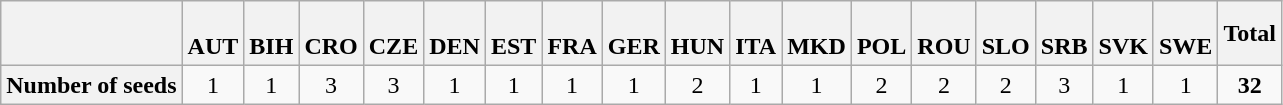<table class="wikitable">
<tr>
<th></th>
<th> <br>AUT</th>
<th> <br>BIH</th>
<th> <br>CRO</th>
<th> <br>CZE</th>
<th> <br>DEN</th>
<th> <br>EST</th>
<th> <br>FRA</th>
<th> <br>GER</th>
<th> <br>HUN</th>
<th> <br>ITA</th>
<th> <br>MKD</th>
<th> <br>POL</th>
<th> <br>ROU</th>
<th> <br>SLO</th>
<th> <br>SRB</th>
<th> <br>SVK</th>
<th> <br>SWE</th>
<th>Total</th>
</tr>
<tr align="center">
<th>Number of seeds</th>
<td>1</td>
<td>1</td>
<td>3</td>
<td>3</td>
<td>1</td>
<td>1</td>
<td>1</td>
<td>1</td>
<td>2</td>
<td>1</td>
<td>1</td>
<td>2</td>
<td>2</td>
<td>2</td>
<td>3</td>
<td>1</td>
<td>1</td>
<td><strong>32</strong></td>
</tr>
</table>
